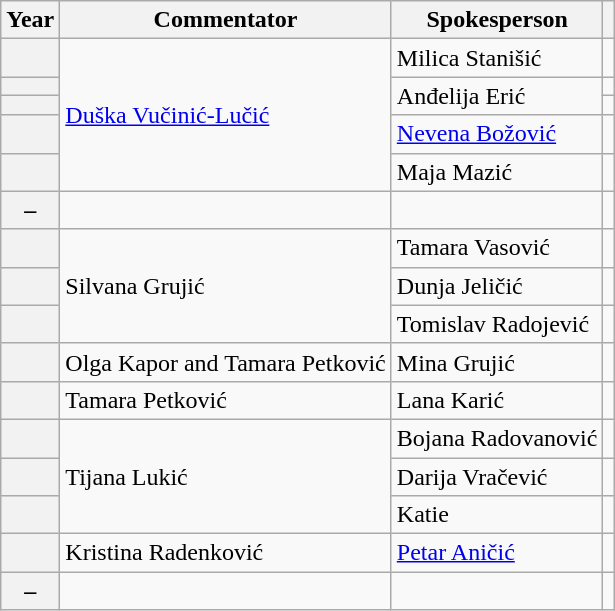<table class="wikitable sortable plainrowheaders">
<tr>
<th>Year</th>
<th>Commentator</th>
<th>Spokesperson</th>
<th class="unsortable"></th>
</tr>
<tr>
<th scope="row"></th>
<td rowspan="5"><a href='#'>Duška Vučinić-Lučić</a></td>
<td>Milica Stanišić</td>
<td></td>
</tr>
<tr>
<th scope="row"></th>
<td rowspan="2">Anđelija Erić</td>
<td></td>
</tr>
<tr>
<th scope="row"></th>
<td></td>
</tr>
<tr>
<th scope="row"></th>
<td><a href='#'>Nevena Božović</a></td>
<td></td>
</tr>
<tr>
<th scope="row"></th>
<td>Maja Mazić</td>
<td></td>
</tr>
<tr>
<th scope="row">–</th>
<td></td>
<td></td>
<td></td>
</tr>
<tr>
<th scope="row"></th>
<td rowspan="3">Silvana Grujić</td>
<td>Tamara Vasović</td>
<td></td>
</tr>
<tr>
<th scope="row"></th>
<td>Dunja Jeličić</td>
<td></td>
</tr>
<tr>
<th scope="row"></th>
<td>Tomislav Radojević</td>
<td></td>
</tr>
<tr>
<th scope="row"></th>
<td>Olga Kapor and Tamara Petković</td>
<td>Mina Grujić</td>
<td></td>
</tr>
<tr>
<th scope="row"></th>
<td>Tamara Petković</td>
<td>Lana Karić</td>
<td></td>
</tr>
<tr>
<th scope="row"></th>
<td rowspan="3">Tijana Lukić</td>
<td>Bojana Radovanović</td>
<td></td>
</tr>
<tr>
<th scope="row"></th>
<td>Darija Vračević</td>
<td></td>
</tr>
<tr>
<th scope="row"></th>
<td>Katie</td>
<td></td>
</tr>
<tr>
<th scope="row"></th>
<td>Kristina Radenković</td>
<td><a href='#'>Petar Aničić</a></td>
<td></td>
</tr>
<tr>
<th scope="row">–</th>
<td></td>
<td></td>
<td></td>
</tr>
</table>
